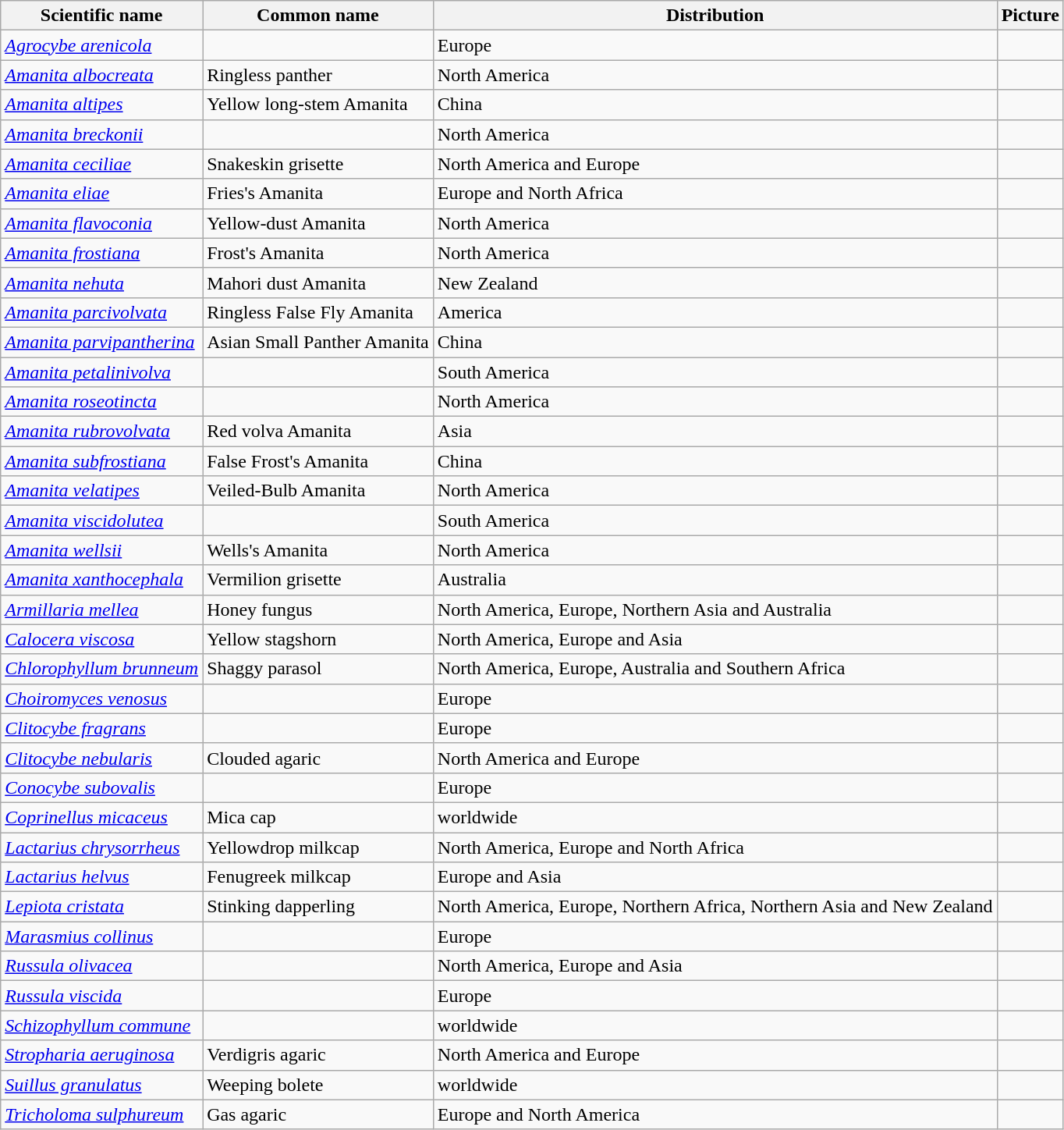<table class="wikitable">
<tr>
<th>Scientific name</th>
<th>Common name</th>
<th>Distribution</th>
<th>Picture</th>
</tr>
<tr>
<td><em><a href='#'>Agrocybe arenicola</a></em></td>
<td></td>
<td>Europe</td>
<td></td>
</tr>
<tr>
<td><em><a href='#'>Amanita albocreata</a></em></td>
<td>Ringless panther</td>
<td>North America</td>
<td></td>
</tr>
<tr>
<td><em><a href='#'>Amanita altipes</a></em></td>
<td>Yellow long-stem Amanita</td>
<td>China</td>
<td></td>
</tr>
<tr>
<td><em><a href='#'>Amanita breckonii</a></em></td>
<td></td>
<td>North America</td>
<td></td>
</tr>
<tr>
<td><em><a href='#'>Amanita ceciliae</a></em></td>
<td>Snakeskin grisette</td>
<td>North America and Europe</td>
<td></td>
</tr>
<tr>
<td><em><a href='#'>Amanita eliae</a></em></td>
<td>Fries's Amanita</td>
<td>Europe and North Africa</td>
<td></td>
</tr>
<tr>
<td><em><a href='#'>Amanita flavoconia</a></em></td>
<td>Yellow-dust Amanita</td>
<td>North America</td>
<td></td>
</tr>
<tr>
<td><em><a href='#'>Amanita frostiana</a></em></td>
<td>Frost's Amanita</td>
<td>North America</td>
<td></td>
</tr>
<tr>
<td><em><a href='#'>Amanita nehuta</a></em></td>
<td>Mahori dust Amanita</td>
<td>New Zealand</td>
<td></td>
</tr>
<tr>
<td><em><a href='#'>Amanita parcivolvata</a></em></td>
<td>Ringless False Fly Amanita</td>
<td>America</td>
<td></td>
</tr>
<tr>
<td><em><a href='#'>Amanita parvipantherina</a></em></td>
<td>Asian Small Panther Amanita</td>
<td>China</td>
<td></td>
</tr>
<tr>
<td><em><a href='#'>Amanita petalinivolva</a></em></td>
<td></td>
<td>South America</td>
<td></td>
</tr>
<tr>
<td><em><a href='#'>Amanita roseotincta</a></em></td>
<td></td>
<td>North America</td>
<td></td>
</tr>
<tr>
<td><em><a href='#'>Amanita rubrovolvata</a></em></td>
<td>Red volva Amanita</td>
<td>Asia</td>
<td></td>
</tr>
<tr>
<td><em><a href='#'>Amanita subfrostiana</a></em></td>
<td>False Frost's Amanita</td>
<td>China</td>
<td></td>
</tr>
<tr>
<td><em><a href='#'>Amanita velatipes</a></em></td>
<td>Veiled-Bulb Amanita</td>
<td>North America</td>
<td></td>
</tr>
<tr>
<td><em><a href='#'>Amanita viscidolutea</a></em></td>
<td></td>
<td>South America</td>
<td></td>
</tr>
<tr>
<td><em><a href='#'>Amanita wellsii</a></em></td>
<td>Wells's Amanita</td>
<td>North America</td>
<td></td>
</tr>
<tr>
<td><em><a href='#'>Amanita xanthocephala</a></em></td>
<td>Vermilion grisette</td>
<td>Australia</td>
<td></td>
</tr>
<tr>
<td><em><a href='#'>Armillaria mellea</a></em></td>
<td>Honey fungus</td>
<td>North America, Europe, Northern Asia and Australia</td>
<td></td>
</tr>
<tr>
<td><em><a href='#'>Calocera viscosa</a></em></td>
<td>Yellow stagshorn</td>
<td>North America, Europe and Asia</td>
<td></td>
</tr>
<tr>
<td><em><a href='#'>Chlorophyllum brunneum</a></em></td>
<td>Shaggy parasol</td>
<td>North America, Europe, Australia and Southern Africa</td>
<td></td>
</tr>
<tr>
<td><em><a href='#'>Choiromyces venosus</a></em></td>
<td></td>
<td>Europe</td>
<td></td>
</tr>
<tr>
<td><em><a href='#'>Clitocybe fragrans</a></em></td>
<td></td>
<td>Europe</td>
<td></td>
</tr>
<tr>
<td><em><a href='#'>Clitocybe nebularis</a></em></td>
<td>Clouded agaric</td>
<td>North America and Europe</td>
<td></td>
</tr>
<tr>
<td><em><a href='#'>Conocybe subovalis</a></em></td>
<td></td>
<td>Europe</td>
<td></td>
</tr>
<tr>
<td><em><a href='#'>Coprinellus micaceus</a></em></td>
<td>Mica cap</td>
<td>worldwide</td>
<td></td>
</tr>
<tr>
<td><em><a href='#'>Lactarius chrysorrheus</a></em></td>
<td>Yellowdrop milkcap</td>
<td>North America, Europe and North Africa</td>
<td></td>
</tr>
<tr>
<td><em><a href='#'>Lactarius helvus</a></em></td>
<td>Fenugreek milkcap</td>
<td>Europe and Asia</td>
<td></td>
</tr>
<tr>
<td><em><a href='#'>Lepiota cristata</a></em></td>
<td>Stinking dapperling</td>
<td>North America, Europe, Northern Africa, Northern Asia and New Zealand</td>
<td></td>
</tr>
<tr>
<td><em><a href='#'>Marasmius collinus</a></em></td>
<td></td>
<td>Europe</td>
<td></td>
</tr>
<tr>
<td><em><a href='#'>Russula olivacea</a></em></td>
<td></td>
<td>North America, Europe and Asia</td>
<td></td>
</tr>
<tr>
<td><em><a href='#'>Russula viscida</a></em></td>
<td></td>
<td>Europe</td>
<td></td>
</tr>
<tr>
<td><em><a href='#'>Schizophyllum commune</a></em></td>
<td></td>
<td>worldwide</td>
<td></td>
</tr>
<tr>
<td><em><a href='#'>Stropharia aeruginosa</a></em></td>
<td>Verdigris agaric</td>
<td>North America and Europe</td>
<td></td>
</tr>
<tr>
<td><em><a href='#'>Suillus granulatus</a></em></td>
<td>Weeping bolete</td>
<td>worldwide</td>
<td></td>
</tr>
<tr>
<td><em><a href='#'>Tricholoma sulphureum</a></em></td>
<td>Gas agaric</td>
<td>Europe and North America</td>
<td></td>
</tr>
</table>
